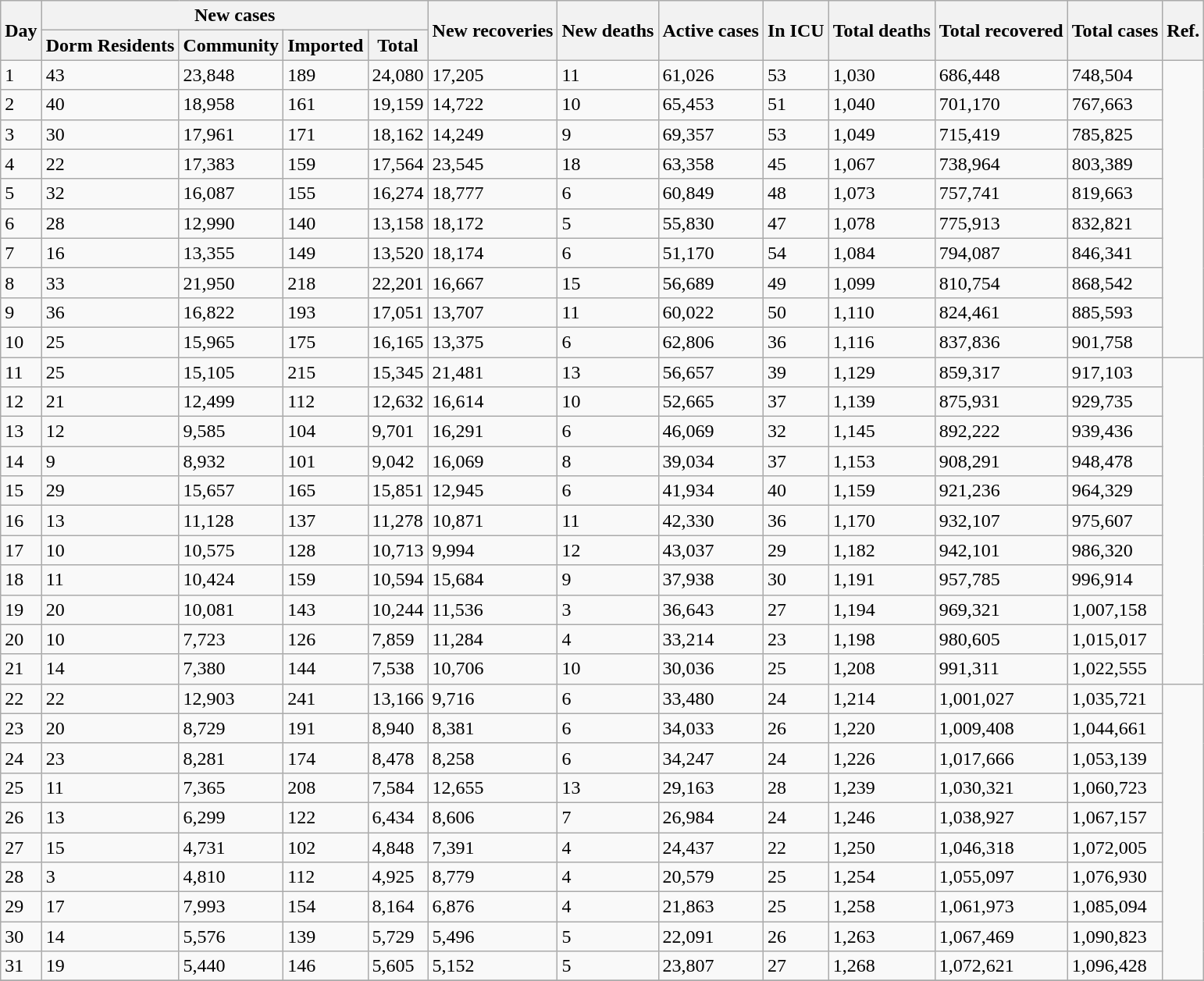<table class="wikitable">
<tr>
<th rowspan="2">Day</th>
<th colspan="4">New cases</th>
<th rowspan="2">New recoveries</th>
<th rowspan="2">New deaths</th>
<th rowspan="2">Active cases</th>
<th rowspan="2">In ICU</th>
<th rowspan="2">Total deaths</th>
<th rowspan="2">Total recovered</th>
<th rowspan="2">Total cases</th>
<th rowspan="2">Ref.</th>
</tr>
<tr>
<th>Dorm Residents</th>
<th>Community</th>
<th>Imported</th>
<th>Total</th>
</tr>
<tr>
<td>1</td>
<td>43</td>
<td>23,848</td>
<td>189</td>
<td>24,080</td>
<td>17,205</td>
<td>11</td>
<td>61,026</td>
<td>53</td>
<td>1,030</td>
<td>686,448</td>
<td>748,504</td>
<td rowspan="10"></td>
</tr>
<tr>
<td>2</td>
<td>40</td>
<td>18,958</td>
<td>161</td>
<td>19,159</td>
<td>14,722</td>
<td>10</td>
<td>65,453</td>
<td>51</td>
<td>1,040</td>
<td>701,170</td>
<td>767,663</td>
</tr>
<tr>
<td>3</td>
<td>30</td>
<td>17,961</td>
<td>171</td>
<td>18,162</td>
<td>14,249</td>
<td>9</td>
<td>69,357</td>
<td>53</td>
<td>1,049</td>
<td>715,419</td>
<td>785,825</td>
</tr>
<tr>
<td>4</td>
<td>22</td>
<td>17,383</td>
<td>159</td>
<td>17,564</td>
<td>23,545</td>
<td>18</td>
<td>63,358</td>
<td>45</td>
<td>1,067</td>
<td>738,964</td>
<td>803,389</td>
</tr>
<tr>
<td>5</td>
<td>32</td>
<td>16,087</td>
<td>155</td>
<td>16,274</td>
<td>18,777</td>
<td>6</td>
<td>60,849</td>
<td>48</td>
<td>1,073</td>
<td>757,741</td>
<td>819,663</td>
</tr>
<tr>
<td>6</td>
<td>28</td>
<td>12,990</td>
<td>140</td>
<td>13,158</td>
<td>18,172</td>
<td>5</td>
<td>55,830</td>
<td>47</td>
<td>1,078</td>
<td>775,913</td>
<td>832,821</td>
</tr>
<tr>
<td>7</td>
<td>16</td>
<td>13,355</td>
<td>149</td>
<td>13,520</td>
<td>18,174</td>
<td>6</td>
<td>51,170</td>
<td>54</td>
<td>1,084</td>
<td>794,087</td>
<td>846,341</td>
</tr>
<tr>
<td>8</td>
<td>33</td>
<td>21,950</td>
<td>218</td>
<td>22,201</td>
<td>16,667</td>
<td>15</td>
<td>56,689</td>
<td>49</td>
<td>1,099</td>
<td>810,754</td>
<td>868,542</td>
</tr>
<tr>
<td>9</td>
<td>36</td>
<td>16,822</td>
<td>193</td>
<td>17,051</td>
<td>13,707</td>
<td>11</td>
<td>60,022</td>
<td>50</td>
<td>1,110</td>
<td>824,461</td>
<td>885,593</td>
</tr>
<tr>
<td>10</td>
<td>25</td>
<td>15,965</td>
<td>175</td>
<td>16,165</td>
<td>13,375</td>
<td>6</td>
<td>62,806</td>
<td>36</td>
<td>1,116</td>
<td>837,836</td>
<td>901,758</td>
</tr>
<tr>
<td>11</td>
<td>25</td>
<td>15,105</td>
<td>215</td>
<td>15,345</td>
<td>21,481</td>
<td>13</td>
<td>56,657</td>
<td>39</td>
<td>1,129</td>
<td>859,317</td>
<td>917,103</td>
<td rowspan="11"></td>
</tr>
<tr>
<td>12</td>
<td>21</td>
<td>12,499</td>
<td>112</td>
<td>12,632</td>
<td>16,614</td>
<td>10</td>
<td>52,665</td>
<td>37</td>
<td>1,139</td>
<td>875,931</td>
<td>929,735</td>
</tr>
<tr>
<td>13</td>
<td>12</td>
<td>9,585</td>
<td>104</td>
<td>9,701</td>
<td>16,291</td>
<td>6</td>
<td>46,069</td>
<td>32</td>
<td>1,145</td>
<td>892,222</td>
<td>939,436</td>
</tr>
<tr>
<td>14</td>
<td>9</td>
<td>8,932</td>
<td>101</td>
<td>9,042</td>
<td>16,069</td>
<td>8</td>
<td>39,034</td>
<td>37</td>
<td>1,153</td>
<td>908,291</td>
<td>948,478</td>
</tr>
<tr>
<td>15</td>
<td>29</td>
<td>15,657</td>
<td>165</td>
<td>15,851</td>
<td>12,945</td>
<td>6</td>
<td>41,934</td>
<td>40</td>
<td>1,159</td>
<td>921,236</td>
<td>964,329</td>
</tr>
<tr>
<td>16</td>
<td>13</td>
<td>11,128</td>
<td>137</td>
<td>11,278</td>
<td>10,871</td>
<td>11</td>
<td>42,330</td>
<td>36</td>
<td>1,170</td>
<td>932,107</td>
<td>975,607</td>
</tr>
<tr>
<td>17</td>
<td>10</td>
<td>10,575</td>
<td>128</td>
<td>10,713</td>
<td>9,994</td>
<td>12</td>
<td>43,037</td>
<td>29</td>
<td>1,182</td>
<td>942,101</td>
<td>986,320</td>
</tr>
<tr>
<td>18</td>
<td>11</td>
<td>10,424</td>
<td>159</td>
<td>10,594</td>
<td>15,684</td>
<td>9</td>
<td>37,938</td>
<td>30</td>
<td>1,191</td>
<td>957,785</td>
<td>996,914</td>
</tr>
<tr>
<td>19</td>
<td>20</td>
<td>10,081</td>
<td>143</td>
<td>10,244</td>
<td>11,536</td>
<td>3</td>
<td>36,643</td>
<td>27</td>
<td>1,194</td>
<td>969,321</td>
<td>1,007,158</td>
</tr>
<tr>
<td>20</td>
<td>10</td>
<td>7,723</td>
<td>126</td>
<td>7,859</td>
<td>11,284</td>
<td>4</td>
<td>33,214</td>
<td>23</td>
<td>1,198</td>
<td>980,605</td>
<td>1,015,017</td>
</tr>
<tr>
<td>21</td>
<td>14</td>
<td>7,380</td>
<td>144</td>
<td>7,538</td>
<td>10,706</td>
<td>10</td>
<td>30,036</td>
<td>25</td>
<td>1,208</td>
<td>991,311</td>
<td>1,022,555</td>
</tr>
<tr>
<td>22</td>
<td>22</td>
<td>12,903</td>
<td>241</td>
<td>13,166</td>
<td>9,716</td>
<td>6</td>
<td>33,480</td>
<td>24</td>
<td>1,214</td>
<td>1,001,027</td>
<td>1,035,721</td>
<td rowspan="10"></td>
</tr>
<tr>
<td>23</td>
<td>20</td>
<td>8,729</td>
<td>191</td>
<td>8,940</td>
<td>8,381</td>
<td>6</td>
<td>34,033</td>
<td>26</td>
<td>1,220</td>
<td>1,009,408</td>
<td>1,044,661</td>
</tr>
<tr>
<td>24</td>
<td>23</td>
<td>8,281</td>
<td>174</td>
<td>8,478</td>
<td>8,258</td>
<td>6</td>
<td>34,247</td>
<td>24</td>
<td>1,226</td>
<td>1,017,666</td>
<td>1,053,139</td>
</tr>
<tr>
<td>25</td>
<td>11</td>
<td>7,365</td>
<td>208</td>
<td>7,584</td>
<td>12,655</td>
<td>13</td>
<td>29,163</td>
<td>28</td>
<td>1,239</td>
<td>1,030,321</td>
<td>1,060,723</td>
</tr>
<tr>
<td>26</td>
<td>13</td>
<td>6,299</td>
<td>122</td>
<td>6,434</td>
<td>8,606</td>
<td>7</td>
<td>26,984</td>
<td>24</td>
<td>1,246</td>
<td>1,038,927</td>
<td>1,067,157</td>
</tr>
<tr>
<td>27</td>
<td>15</td>
<td>4,731</td>
<td>102</td>
<td>4,848</td>
<td>7,391</td>
<td>4</td>
<td>24,437</td>
<td>22</td>
<td>1,250</td>
<td>1,046,318</td>
<td>1,072,005</td>
</tr>
<tr>
<td>28</td>
<td>3</td>
<td>4,810</td>
<td>112</td>
<td>4,925</td>
<td>8,779</td>
<td>4</td>
<td>20,579</td>
<td>25</td>
<td>1,254</td>
<td>1,055,097</td>
<td>1,076,930</td>
</tr>
<tr>
<td>29</td>
<td>17</td>
<td>7,993</td>
<td>154</td>
<td>8,164</td>
<td>6,876</td>
<td>4</td>
<td>21,863</td>
<td>25</td>
<td>1,258</td>
<td>1,061,973</td>
<td>1,085,094</td>
</tr>
<tr>
<td>30</td>
<td>14</td>
<td>5,576</td>
<td>139</td>
<td>5,729</td>
<td>5,496</td>
<td>5</td>
<td>22,091</td>
<td>26</td>
<td>1,263</td>
<td>1,067,469</td>
<td>1,090,823</td>
</tr>
<tr>
<td>31</td>
<td>19</td>
<td>5,440</td>
<td>146</td>
<td>5,605</td>
<td>5,152</td>
<td>5</td>
<td>23,807</td>
<td>27</td>
<td>1,268</td>
<td>1,072,621</td>
<td>1,096,428</td>
</tr>
<tr>
</tr>
</table>
